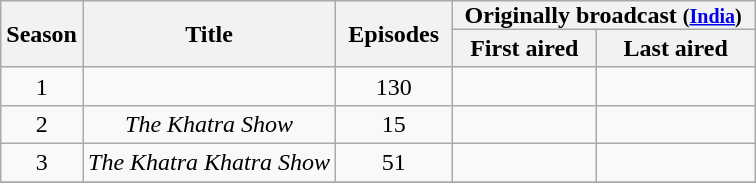<table class="wikitable" style="text-align:center">
<tr>
<th rowspan="2">Season</th>
<th rowspan="2" style="padding: 0 8px">Title</th>
<th rowspan="2" style="padding: 0 8px">Episodes</th>
<th colspan="2" style="padding: 0 8px">Originally broadcast <small>(<a href='#'>India</a>)</small></th>
</tr>
<tr>
<th>First aired</th>
<th style="padding: 0 8px">Last aired</th>
</tr>
<tr>
<td>1</td>
<td></td>
<td align="center">130</td>
<td align="center"></td>
<td align="center"></td>
</tr>
<tr>
<td>2</td>
<td><em>The Khatra Show</em></td>
<td align="center">15</td>
<td align="center"></td>
<td align="center"></td>
</tr>
<tr>
<td>3</td>
<td><em>The Khatra Khatra Show</em></td>
<td align="center">51</td>
<td align="center"></td>
<td align="center"></td>
</tr>
<tr>
</tr>
</table>
